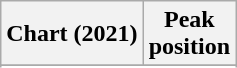<table class="wikitable sortable plainrowheaders" style="text-align:center">
<tr>
<th scope="col">Chart (2021)</th>
<th scope="col">Peak<br>position</th>
</tr>
<tr>
</tr>
<tr>
</tr>
<tr>
</tr>
<tr>
</tr>
<tr>
</tr>
</table>
